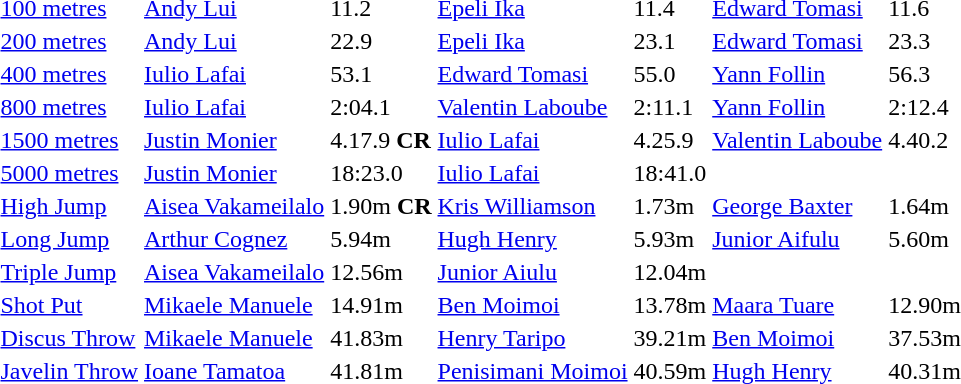<table>
<tr>
<td><a href='#'>100 metres</a></td>
<td align=left><a href='#'>Andy Lui</a> <br> </td>
<td>11.2</td>
<td align=left><a href='#'>Epeli Ika</a> <br> </td>
<td>11.4</td>
<td align=left><a href='#'>Edward Tomasi</a> <br> </td>
<td>11.6</td>
</tr>
<tr>
<td><a href='#'>200 metres</a></td>
<td align=left><a href='#'>Andy Lui</a> <br> </td>
<td>22.9</td>
<td align=left><a href='#'>Epeli Ika</a> <br> </td>
<td>23.1</td>
<td align=left><a href='#'>Edward Tomasi</a> <br> </td>
<td>23.3</td>
</tr>
<tr>
<td><a href='#'>400 metres</a></td>
<td align=left><a href='#'>Iulio Lafai</a> <br> </td>
<td>53.1</td>
<td align=left><a href='#'>Edward Tomasi</a> <br> </td>
<td>55.0</td>
<td align=left><a href='#'>Yann Follin</a> <br> </td>
<td>56.3</td>
</tr>
<tr>
<td><a href='#'>800 metres</a></td>
<td align=left><a href='#'>Iulio Lafai</a> <br> </td>
<td>2:04.1</td>
<td align=left><a href='#'>Valentin Laboube</a> <br> </td>
<td>2:11.1</td>
<td align=left><a href='#'>Yann Follin</a> <br> </td>
<td>2:12.4</td>
</tr>
<tr>
<td><a href='#'>1500 metres</a></td>
<td align=left><a href='#'>Justin Monier</a> <br> </td>
<td>4.17.9 <strong>CR</strong></td>
<td align=left><a href='#'>Iulio Lafai</a> <br> </td>
<td>4.25.9</td>
<td align=left><a href='#'>Valentin Laboube</a> <br> </td>
<td>4.40.2</td>
</tr>
<tr>
<td><a href='#'>5000 metres</a></td>
<td align=left><a href='#'>Justin Monier</a> <br> </td>
<td>18:23.0</td>
<td align=left><a href='#'>Iulio Lafai</a> <br> </td>
<td>18:41.0</td>
<td></td>
<td></td>
</tr>
<tr>
<td><a href='#'>High Jump</a></td>
<td align=left><a href='#'>Aisea Vakameilalo</a> <br> </td>
<td>1.90m <strong>CR</strong></td>
<td align=left><a href='#'>Kris Williamson</a> <br> </td>
<td>1.73m</td>
<td align=left><a href='#'>George Baxter</a> <br> </td>
<td>1.64m</td>
</tr>
<tr>
<td><a href='#'>Long Jump</a></td>
<td align=left><a href='#'>Arthur Cognez</a> <br> </td>
<td>5.94m</td>
<td align=left><a href='#'>Hugh Henry</a> <br> </td>
<td>5.93m</td>
<td align=left><a href='#'>Junior Aifulu</a> <br> </td>
<td>5.60m</td>
</tr>
<tr>
<td><a href='#'>Triple Jump</a></td>
<td align=left><a href='#'>Aisea Vakameilalo</a> <br> </td>
<td>12.56m</td>
<td align=left><a href='#'>Junior Aiulu</a> <br> </td>
<td>12.04m</td>
<td></td>
<td></td>
</tr>
<tr>
<td><a href='#'>Shot Put</a></td>
<td align=left><a href='#'>Mikaele Manuele</a> <br> </td>
<td>14.91m</td>
<td align=left><a href='#'>Ben Moimoi</a> <br> </td>
<td>13.78m</td>
<td align=left><a href='#'>Maara Tuare</a> <br> </td>
<td>12.90m</td>
</tr>
<tr>
<td><a href='#'>Discus Throw</a></td>
<td align=left><a href='#'>Mikaele Manuele</a> <br> </td>
<td>41.83m</td>
<td align=left><a href='#'>Henry Taripo</a> <br> </td>
<td>39.21m</td>
<td align=left><a href='#'>Ben Moimoi</a> <br> </td>
<td>37.53m</td>
</tr>
<tr>
<td><a href='#'>Javelin Throw</a></td>
<td align=left><a href='#'>Ioane Tamatoa</a> <br> </td>
<td>41.81m</td>
<td align=left><a href='#'>Penisimani Moimoi</a> <br> </td>
<td>40.59m</td>
<td align=left><a href='#'>Hugh Henry</a> <br> </td>
<td>40.31m</td>
</tr>
</table>
